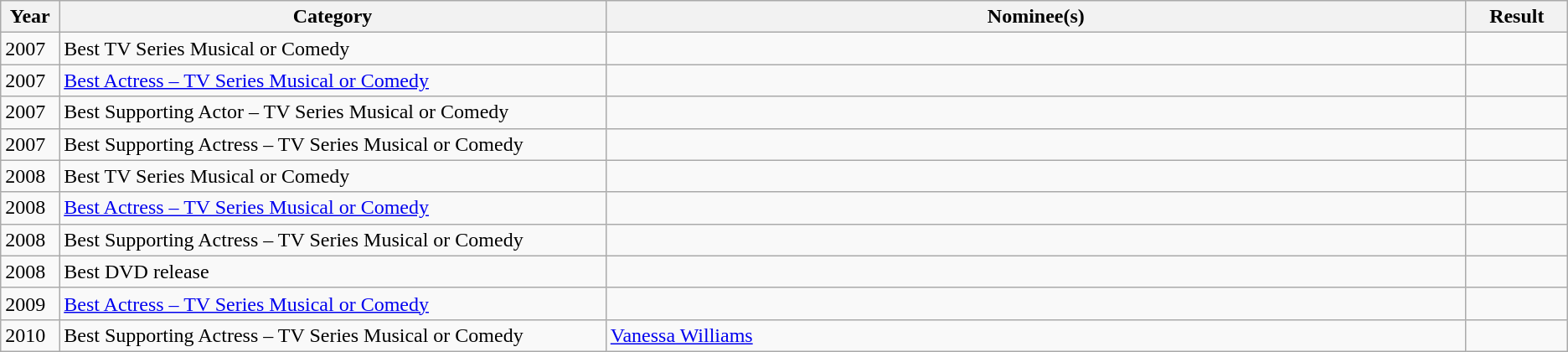<table class="wikitable">
<tr>
<th width="2%">Year</th>
<th width="27%">Category</th>
<th width="42.5%">Nominee(s)</th>
<th width="5%">Result</th>
</tr>
<tr>
<td>2007</td>
<td Satellite Award for Best TV Series Musical or Comedy>Best TV Series Musical or Comedy</td>
<td></td>
<td></td>
</tr>
<tr>
<td>2007</td>
<td><a href='#'>Best Actress – TV Series Musical or Comedy</a></td>
<td></td>
<td></td>
</tr>
<tr>
<td>2007</td>
<td>Best Supporting Actor – TV Series Musical or Comedy</td>
<td></td>
<td></td>
</tr>
<tr>
<td>2007</td>
<td>Best Supporting Actress – TV Series Musical or Comedy</td>
<td></td>
<td></td>
</tr>
<tr>
<td>2008</td>
<td Satellite Award for Best TV Series Musical or Comedy>Best TV Series Musical or Comedy</td>
<td></td>
<td></td>
</tr>
<tr>
<td>2008</td>
<td><a href='#'>Best Actress – TV Series Musical or Comedy</a></td>
<td></td>
<td></td>
</tr>
<tr>
<td>2008</td>
<td>Best Supporting Actress – TV Series Musical or Comedy</td>
<td></td>
<td></td>
</tr>
<tr>
<td>2008</td>
<td>Best DVD release</td>
<td></td>
<td></td>
</tr>
<tr>
<td>2009</td>
<td><a href='#'>Best Actress – TV Series Musical or Comedy</a></td>
<td></td>
<td></td>
</tr>
<tr>
<td>2010</td>
<td>Best Supporting Actress – TV Series Musical or Comedy</td>
<td><a href='#'>Vanessa Williams</a></td>
<td></td>
</tr>
</table>
